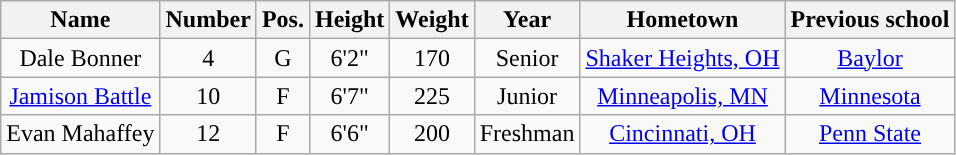<table class="wikitable sortable sortable" style="text-align:center">
<tr align=center>
<th>Name</th>
<th>Number</th>
<th>Pos.</th>
<th>Height</th>
<th>Weight</th>
<th>Year</th>
<th>Hometown</th>
<th class="unsortable">Previous school</th>
</tr>
<tr>
<td>Dale Bonner</td>
<td>4</td>
<td>G</td>
<td>6'2"</td>
<td>170</td>
<td>Senior</td>
<td><a href='#'>Shaker Heights, OH</a></td>
<td><a href='#'>Baylor</a></td>
</tr>
<tr>
<td><a href='#'>Jamison Battle</a></td>
<td>10</td>
<td>F</td>
<td>6'7"</td>
<td>225</td>
<td>Junior</td>
<td><a href='#'>Minneapolis, MN</a></td>
<td><a href='#'>Minnesota</a></td>
</tr>
<tr>
<td>Evan Mahaffey</td>
<td>12</td>
<td>F</td>
<td>6'6"</td>
<td>200</td>
<td>Freshman</td>
<td><a href='#'>Cincinnati, OH</a></td>
<td><a href='#'>Penn State</a></td>
</tr>
</table>
